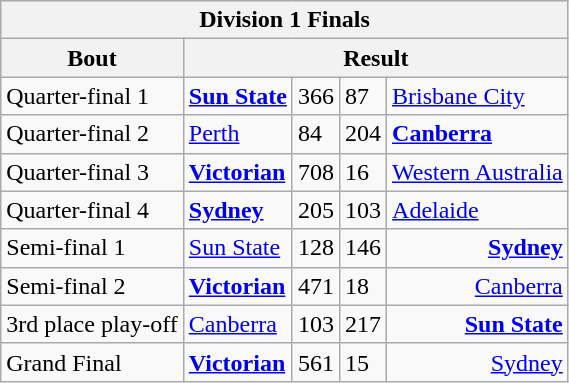<table class="wikitable">
<tr>
<th colspan=5>Division 1 Finals</th>
</tr>
<tr>
<th>Bout</th>
<th colspan=4>Result</th>
</tr>
<tr>
<td>Quarter-final 1</td>
<td><strong><a href='#'>Sun State</a></strong></td>
<td>366</td>
<td>87</td>
<td><a href='#'>Brisbane City</a></td>
</tr>
<tr>
<td>Quarter-final 2</td>
<td><a href='#'>Perth</a></td>
<td>84</td>
<td>204</td>
<td><strong><a href='#'>Canberra</a></strong></td>
</tr>
<tr>
<td>Quarter-final 3</td>
<td><strong><a href='#'>Victorian</a></strong></td>
<td>708</td>
<td>16</td>
<td><a href='#'>Western Australia</a></td>
</tr>
<tr>
<td>Quarter-final 4</td>
<td><strong><a href='#'>Sydney</a></strong></td>
<td>205</td>
<td>103</td>
<td><a href='#'>Adelaide</a></td>
</tr>
<tr>
<td>Semi-final 1</td>
<td><a href='#'>Sun State</a></td>
<td style="text-align:right;">128</td>
<td>146</td>
<td style="text-align:right;"><strong><a href='#'>Sydney</a></strong></td>
</tr>
<tr>
<td>Semi-final 2</td>
<td><strong><a href='#'>Victorian</a></strong></td>
<td style="text-align:right;">471</td>
<td>18</td>
<td style="text-align:right;"><a href='#'>Canberra</a></td>
</tr>
<tr>
<td>3rd place play-off</td>
<td><a href='#'>Canberra</a></td>
<td style="text-align:right;">103</td>
<td>217</td>
<td style="text-align:right;"><strong><a href='#'>Sun State</a></strong></td>
</tr>
<tr>
<td>Grand Final</td>
<td><strong><a href='#'>Victorian</a></strong></td>
<td style="text-align:right;">561</td>
<td>15</td>
<td style="text-align:right;"><a href='#'>Sydney</a></td>
</tr>
</table>
